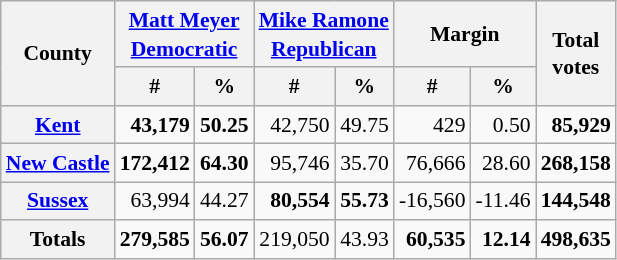<table class="wikitable sortable" style="text-align:right;font-size:90%;line-height:1.3">
<tr>
<th rowspan="2">County</th>
<th colspan="2"><a href='#'>Matt Meyer</a><br><a href='#'>Democratic</a></th>
<th colspan="2"><a href='#'>Mike Ramone</a><br><a href='#'>Republican</a></th>
<th colspan="2">Margin</th>
<th rowspan="2">Total<br>votes</th>
</tr>
<tr>
<th data-sort-type="number">#</th>
<th data-sort-type="number">%</th>
<th data-sort-type="number">#</th>
<th data-sort-type="number">%</th>
<th data-sort-type="number">#</th>
<th data-sort-type="number">%</th>
</tr>
<tr>
<th><a href='#'>Kent</a></th>
<td><strong>43,179</strong></td>
<td><strong>50.25</strong></td>
<td>42,750</td>
<td>49.75</td>
<td>429</td>
<td>0.50</td>
<td><strong>85,929</strong></td>
</tr>
<tr>
<th><a href='#'>New Castle</a></th>
<td><strong>172,412</strong></td>
<td><strong>64.30</strong></td>
<td>95,746</td>
<td>35.70</td>
<td>76,666</td>
<td>28.60</td>
<td><strong>268,158</strong></td>
</tr>
<tr>
<th><a href='#'>Sussex</a></th>
<td>63,994</td>
<td>44.27</td>
<td><strong>80,554</strong></td>
<td><strong>55.73</strong></td>
<td>-16,560</td>
<td>-11.46</td>
<td><strong>144,548</strong></td>
</tr>
<tr class="sortbottom">
<th>Totals</th>
<td><strong>279,585</strong></td>
<td><strong>56.07</strong></td>
<td>219,050</td>
<td>43.93</td>
<td><strong>60,535</strong></td>
<td><strong>12.14</strong></td>
<td><strong>498,635</strong></td>
</tr>
</table>
